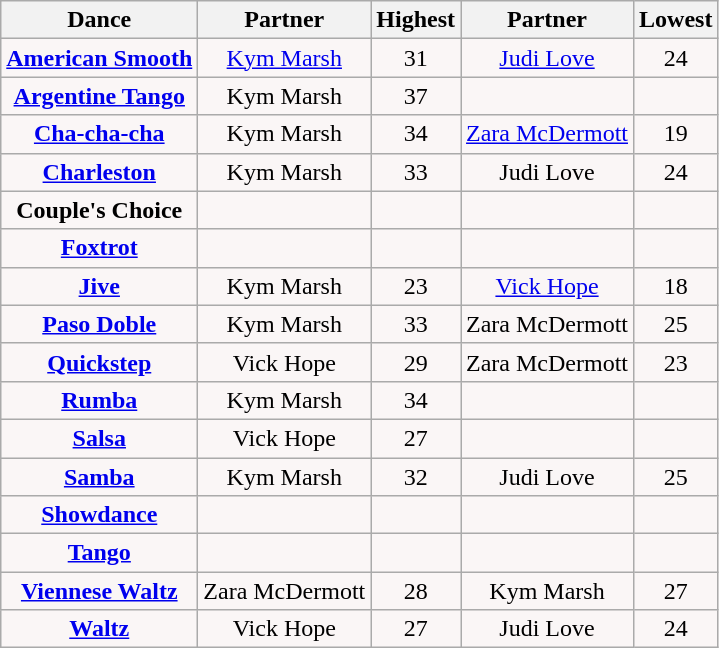<table class="wikitable sortable collapsed">
<tr style="text-align:Center; background:cc;">
<th>Dance</th>
<th>Partner</th>
<th>Highest</th>
<th>Partner</th>
<th>Lowest</th>
</tr>
<tr style="text-align: center; background:#faf6f6">
<td><strong><a href='#'>American Smooth</a></strong></td>
<td><a href='#'>Kym Marsh</a></td>
<td>31</td>
<td><a href='#'>Judi Love</a></td>
<td>24</td>
</tr>
<tr style="text-align: center; background:#faf6f6">
<td><strong><a href='#'>Argentine Tango</a></strong></td>
<td>Kym Marsh</td>
<td>37</td>
<td></td>
<td></td>
</tr>
<tr style="text-align: center; background:#faf6f6">
<td><strong><a href='#'>Cha-cha-cha</a></strong></td>
<td>Kym Marsh</td>
<td>34</td>
<td><a href='#'>Zara McDermott</a></td>
<td>19</td>
</tr>
<tr style="text-align: center; background:#faf6f6">
<td><strong><a href='#'>Charleston</a></strong></td>
<td>Kym Marsh</td>
<td>33</td>
<td>Judi Love</td>
<td>24</td>
</tr>
<tr style="text-align: center; background:#faf6f6">
<td><strong>Couple's Choice</strong></td>
<td></td>
<td></td>
<td></td>
<td></td>
</tr>
<tr style="text-align: center; background:#faf6f6">
<td><strong><a href='#'>Foxtrot</a></strong></td>
<td></td>
<td></td>
<td></td>
<td></td>
</tr>
<tr style="text-align: center; background:#faf6f6">
<td><strong><a href='#'>Jive</a></strong></td>
<td>Kym Marsh</td>
<td>23</td>
<td><a href='#'>Vick Hope</a></td>
<td>18</td>
</tr>
<tr style="text-align: center; background:#faf6f6">
<td><strong><a href='#'>Paso Doble</a></strong></td>
<td>Kym Marsh</td>
<td>33</td>
<td>Zara McDermott</td>
<td>25</td>
</tr>
<tr style="text-align: center; background:#faf6f6">
<td><strong><a href='#'>Quickstep</a></strong></td>
<td>Vick Hope</td>
<td>29</td>
<td>Zara McDermott</td>
<td>23</td>
</tr>
<tr style="text-align: center; background:#faf6f6">
<td><strong><a href='#'>Rumba</a></strong></td>
<td>Kym Marsh</td>
<td>34</td>
<td></td>
<td></td>
</tr>
<tr style="text-align: center; background:#faf6f6">
<td><strong><a href='#'>Salsa</a></strong></td>
<td>Vick Hope</td>
<td>27</td>
<td></td>
<td></td>
</tr>
<tr style="text-align: center; background:#faf6f6">
<td><strong><a href='#'>Samba</a></strong></td>
<td>Kym Marsh</td>
<td>32</td>
<td>Judi Love</td>
<td>25</td>
</tr>
<tr style="text-align: center; background:#faf6f6">
<td><strong><a href='#'>Showdance</a></strong></td>
<td></td>
<td></td>
<td></td>
<td></td>
</tr>
<tr style="text-align: center; background:#faf6f6">
<td><strong><a href='#'>Tango</a></strong></td>
<td></td>
<td></td>
<td></td>
<td></td>
</tr>
<tr style="text-align: center; background:#faf6f6">
<td><strong><a href='#'>Viennese Waltz</a></strong></td>
<td>Zara McDermott</td>
<td>28</td>
<td>Kym Marsh</td>
<td>27</td>
</tr>
<tr style="text-align: center; background:#faf6f6">
<td><strong><a href='#'>Waltz</a></strong></td>
<td>Vick Hope</td>
<td>27</td>
<td>Judi Love</td>
<td>24</td>
</tr>
</table>
